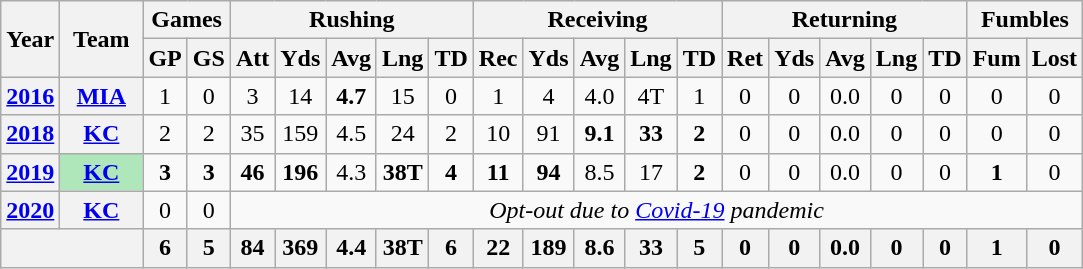<table class="wikitable" style="text-align:center;">
<tr>
<th rowspan="2">Year</th>
<th rowspan="2">Team</th>
<th colspan="2">Games</th>
<th colspan="5">Rushing</th>
<th colspan="5">Receiving</th>
<th colspan="5">Returning</th>
<th colspan="2">Fumbles</th>
</tr>
<tr>
<th>GP</th>
<th>GS</th>
<th>Att</th>
<th>Yds</th>
<th>Avg</th>
<th>Lng</th>
<th>TD</th>
<th>Rec</th>
<th>Yds</th>
<th>Avg</th>
<th>Lng</th>
<th>TD</th>
<th>Ret</th>
<th>Yds</th>
<th>Avg</th>
<th>Lng</th>
<th>TD</th>
<th>Fum</th>
<th>Lost</th>
</tr>
<tr>
<th><a href='#'>2016</a></th>
<th><a href='#'>MIA</a></th>
<td>1</td>
<td>0</td>
<td>3</td>
<td>14</td>
<td><strong>4.7</strong></td>
<td>15</td>
<td>0</td>
<td>1</td>
<td>4</td>
<td>4.0</td>
<td>4T</td>
<td>1</td>
<td>0</td>
<td>0</td>
<td>0.0</td>
<td>0</td>
<td>0</td>
<td>0</td>
<td>0</td>
</tr>
<tr>
<th><a href='#'>2018</a></th>
<th><a href='#'>KC</a></th>
<td>2</td>
<td>2</td>
<td>35</td>
<td>159</td>
<td>4.5</td>
<td>24</td>
<td>2</td>
<td>10</td>
<td>91</td>
<td><strong>9.1</strong></td>
<td><strong>33</strong></td>
<td><strong>2</strong></td>
<td>0</td>
<td>0</td>
<td>0.0</td>
<td>0</td>
<td>0</td>
<td>0</td>
<td>0</td>
</tr>
<tr>
<th><a href='#'>2019</a></th>
<th style="background:#afe6ba; width:3em;"><a href='#'>KC</a></th>
<td><strong>3</strong></td>
<td><strong>3</strong></td>
<td><strong>46</strong></td>
<td><strong>196</strong></td>
<td>4.3</td>
<td><strong>38T</strong></td>
<td><strong>4</strong></td>
<td><strong>11</strong></td>
<td><strong>94</strong></td>
<td>8.5</td>
<td>17</td>
<td><strong>2</strong></td>
<td>0</td>
<td>0</td>
<td>0.0</td>
<td>0</td>
<td>0</td>
<td><strong>1</strong></td>
<td>0</td>
</tr>
<tr>
<th><a href='#'>2020</a></th>
<th><a href='#'>KC</a></th>
<td>0</td>
<td>0</td>
<td colspan="17"><em>Opt-out due to <a href='#'>Covid-19</a> pandemic</em></td>
</tr>
<tr>
<th colspan="2"></th>
<th>6</th>
<th>5</th>
<th>84</th>
<th>369</th>
<th>4.4</th>
<th>38T</th>
<th>6</th>
<th>22</th>
<th>189</th>
<th>8.6</th>
<th>33</th>
<th>5</th>
<th>0</th>
<th>0</th>
<th>0.0</th>
<th>0</th>
<th>0</th>
<th>1</th>
<th>0</th>
</tr>
</table>
